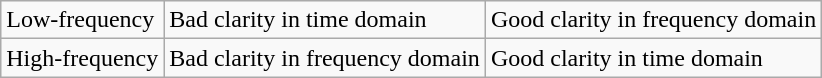<table class="wikitable">
<tr>
<td>Low-frequency</td>
<td>Bad clarity in time domain</td>
<td>Good clarity in frequency domain</td>
</tr>
<tr>
<td>High-frequency</td>
<td>Bad clarity in frequency domain</td>
<td>Good clarity in time domain</td>
</tr>
</table>
